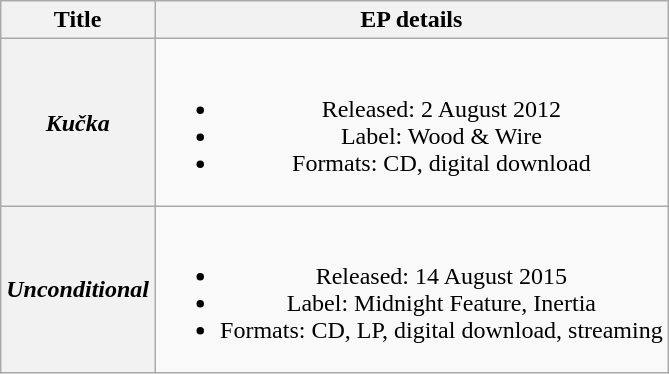<table class="wikitable plainrowheaders" style="text-align:center;">
<tr>
<th>Title</th>
<th>EP details</th>
</tr>
<tr>
<th scope="row"><em>Kučka</em></th>
<td><br><ul><li>Released: 2 August 2012</li><li>Label: Wood & Wire</li><li>Formats: CD, digital download</li></ul></td>
</tr>
<tr>
<th scope="row"><em>Unconditional</em></th>
<td><br><ul><li>Released: 14 August 2015</li><li>Label: Midnight Feature, Inertia</li><li>Formats: CD, LP, digital download, streaming</li></ul></td>
</tr>
</table>
